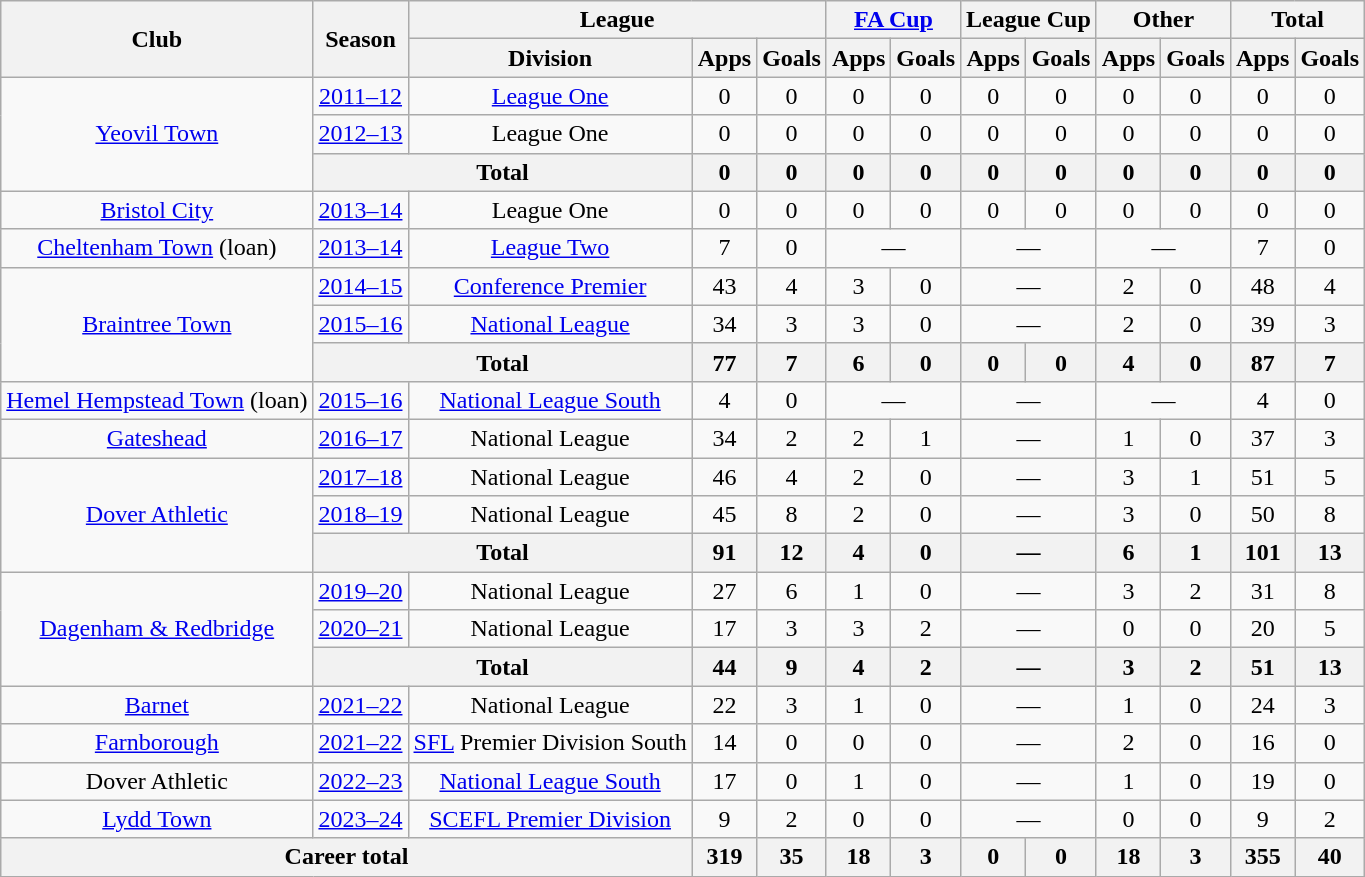<table class=wikitable style=text-align:center>
<tr>
<th rowspan=2>Club</th>
<th rowspan=2>Season</th>
<th colspan=3>League</th>
<th colspan=2><a href='#'>FA Cup</a></th>
<th colspan=2>League Cup</th>
<th colspan=2>Other</th>
<th colspan=2>Total</th>
</tr>
<tr>
<th>Division</th>
<th>Apps</th>
<th>Goals</th>
<th>Apps</th>
<th>Goals</th>
<th>Apps</th>
<th>Goals</th>
<th>Apps</th>
<th>Goals</th>
<th>Apps</th>
<th>Goals</th>
</tr>
<tr>
<td rowspan=3><a href='#'>Yeovil Town</a></td>
<td><a href='#'>2011–12</a></td>
<td><a href='#'>League One</a></td>
<td>0</td>
<td>0</td>
<td>0</td>
<td>0</td>
<td>0</td>
<td>0</td>
<td>0</td>
<td>0</td>
<td>0</td>
<td>0</td>
</tr>
<tr>
<td><a href='#'>2012–13</a></td>
<td>League One</td>
<td>0</td>
<td>0</td>
<td>0</td>
<td>0</td>
<td>0</td>
<td>0</td>
<td>0</td>
<td>0</td>
<td>0</td>
<td>0</td>
</tr>
<tr>
<th colspan=2>Total</th>
<th>0</th>
<th>0</th>
<th>0</th>
<th>0</th>
<th>0</th>
<th>0</th>
<th>0</th>
<th>0</th>
<th>0</th>
<th>0</th>
</tr>
<tr>
<td><a href='#'>Bristol City</a></td>
<td><a href='#'>2013–14</a></td>
<td>League One</td>
<td>0</td>
<td>0</td>
<td>0</td>
<td>0</td>
<td>0</td>
<td>0</td>
<td>0</td>
<td>0</td>
<td>0</td>
<td>0</td>
</tr>
<tr>
<td><a href='#'>Cheltenham Town</a> (loan)</td>
<td><a href='#'>2013–14</a></td>
<td><a href='#'>League Two</a></td>
<td>7</td>
<td>0</td>
<td colspan=2>—</td>
<td colspan=2>—</td>
<td colspan=2>—</td>
<td>7</td>
<td>0</td>
</tr>
<tr>
<td rowspan=3><a href='#'>Braintree Town</a></td>
<td><a href='#'>2014–15</a></td>
<td><a href='#'>Conference Premier</a></td>
<td>43</td>
<td>4</td>
<td>3</td>
<td>0</td>
<td colspan=2>—</td>
<td>2</td>
<td>0</td>
<td>48</td>
<td>4</td>
</tr>
<tr>
<td><a href='#'>2015–16</a></td>
<td><a href='#'>National League</a></td>
<td>34</td>
<td>3</td>
<td>3</td>
<td>0</td>
<td colspan=2>—</td>
<td>2</td>
<td>0</td>
<td>39</td>
<td>3</td>
</tr>
<tr>
<th colspan=2>Total</th>
<th>77</th>
<th>7</th>
<th>6</th>
<th>0</th>
<th>0</th>
<th>0</th>
<th>4</th>
<th>0</th>
<th>87</th>
<th>7</th>
</tr>
<tr>
<td><a href='#'>Hemel Hempstead Town</a> (loan)</td>
<td><a href='#'>2015–16</a></td>
<td><a href='#'>National League South</a></td>
<td>4</td>
<td>0</td>
<td colspan=2>—</td>
<td colspan=2>—</td>
<td colspan=2>—</td>
<td>4</td>
<td>0</td>
</tr>
<tr>
<td><a href='#'>Gateshead</a></td>
<td><a href='#'>2016–17</a></td>
<td>National League</td>
<td>34</td>
<td>2</td>
<td>2</td>
<td>1</td>
<td colspan=2>—</td>
<td>1</td>
<td>0</td>
<td>37</td>
<td>3</td>
</tr>
<tr>
<td rowspan=3><a href='#'>Dover Athletic</a></td>
<td><a href='#'>2017–18</a></td>
<td>National League</td>
<td>46</td>
<td>4</td>
<td>2</td>
<td>0</td>
<td colspan=2>—</td>
<td>3</td>
<td>1</td>
<td>51</td>
<td>5</td>
</tr>
<tr>
<td><a href='#'>2018–19</a></td>
<td>National League</td>
<td>45</td>
<td>8</td>
<td>2</td>
<td>0</td>
<td colspan=2>—</td>
<td>3</td>
<td>0</td>
<td>50</td>
<td>8</td>
</tr>
<tr>
<th colspan=2>Total</th>
<th>91</th>
<th>12</th>
<th>4</th>
<th>0</th>
<th colspan=2>—</th>
<th>6</th>
<th>1</th>
<th>101</th>
<th>13</th>
</tr>
<tr>
<td rowspan=3><a href='#'>Dagenham & Redbridge</a></td>
<td><a href='#'>2019–20</a></td>
<td>National League</td>
<td>27</td>
<td>6</td>
<td>1</td>
<td>0</td>
<td colspan=2>—</td>
<td>3</td>
<td>2</td>
<td>31</td>
<td>8</td>
</tr>
<tr>
<td><a href='#'>2020–21</a></td>
<td>National League</td>
<td>17</td>
<td>3</td>
<td>3</td>
<td>2</td>
<td colspan=2>—</td>
<td>0</td>
<td>0</td>
<td>20</td>
<td>5</td>
</tr>
<tr>
<th colspan=2>Total</th>
<th>44</th>
<th>9</th>
<th>4</th>
<th>2</th>
<th colspan=2>—</th>
<th>3</th>
<th>2</th>
<th>51</th>
<th>13</th>
</tr>
<tr>
<td rowspan=1><a href='#'>Barnet</a></td>
<td><a href='#'>2021–22</a></td>
<td>National League</td>
<td>22</td>
<td>3</td>
<td>1</td>
<td>0</td>
<td colspan=2>—</td>
<td>1</td>
<td>0</td>
<td>24</td>
<td>3</td>
</tr>
<tr>
<td rowspan=1><a href='#'>Farnborough</a></td>
<td><a href='#'>2021–22</a></td>
<td><a href='#'>SFL</a> Premier Division South</td>
<td>14</td>
<td>0</td>
<td>0</td>
<td>0</td>
<td colspan=2>—</td>
<td>2</td>
<td>0</td>
<td>16</td>
<td>0</td>
</tr>
<tr>
<td>Dover Athletic</td>
<td><a href='#'>2022–23</a></td>
<td><a href='#'>National League South</a></td>
<td>17</td>
<td>0</td>
<td>1</td>
<td>0</td>
<td colspan="2">—</td>
<td>1</td>
<td>0</td>
<td>19</td>
<td>0</td>
</tr>
<tr>
<td><a href='#'>Lydd Town</a></td>
<td><a href='#'>2023–24</a></td>
<td><a href='#'>SCEFL Premier Division</a></td>
<td>9</td>
<td>2</td>
<td>0</td>
<td>0</td>
<td colspan="2">—</td>
<td>0</td>
<td>0</td>
<td>9</td>
<td>2</td>
</tr>
<tr>
<th colspan=3>Career total</th>
<th>319</th>
<th>35</th>
<th>18</th>
<th>3</th>
<th>0</th>
<th>0</th>
<th>18</th>
<th>3</th>
<th>355</th>
<th>40</th>
</tr>
</table>
